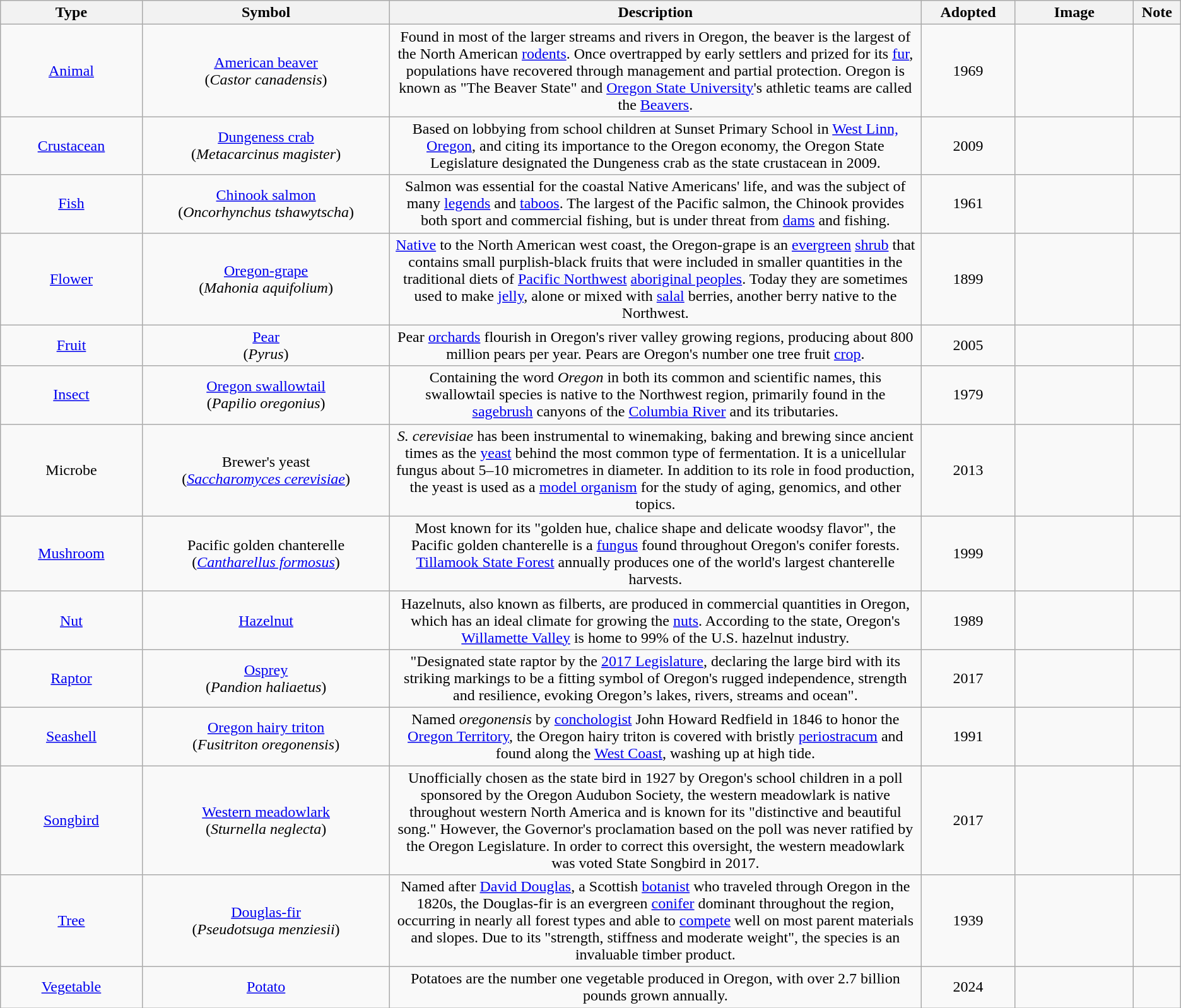<table class="wikitable sortable" style="text-align:center;">
<tr>
<th width=12%>Type</th>
<th width=21%>Symbol</th>
<th width=45% class=unsortable>Description</th>
<th width=8%>Adopted</th>
<th width=10% class=unsortable>Image</th>
<th width=4%  class=unsortable>Note</th>
</tr>
<tr>
<td><a href='#'>Animal</a></td>
<td><a href='#'>American beaver</a><br>(<em>Castor canadensis</em>)</td>
<td>Found in most of the larger streams and rivers in Oregon, the beaver is the largest of the North American <a href='#'>rodents</a>. Once overtrapped by early settlers and prized for its <a href='#'>fur</a>, populations have recovered through management and partial protection. Oregon is known as "The Beaver State" and <a href='#'>Oregon State University</a>'s athletic teams are called the <a href='#'>Beavers</a>.</td>
<td>1969</td>
<td></td>
<td></td>
</tr>
<tr>
<td><a href='#'>Crustacean</a></td>
<td><a href='#'>Dungeness crab</a><br>(<em>Metacarcinus magister</em>)</td>
<td>Based on lobbying from school children at Sunset Primary School in <a href='#'>West Linn, Oregon</a>, and citing its importance to the Oregon economy, the Oregon State Legislature designated the Dungeness crab as the state crustacean in 2009.</td>
<td>2009</td>
<td></td>
<td></td>
</tr>
<tr>
<td><a href='#'>Fish</a></td>
<td><a href='#'>Chinook salmon</a><br>(<em>Oncorhynchus tshawytscha</em>)</td>
<td>Salmon was essential for the coastal Native Americans' life, and was the subject of many <a href='#'>legends</a> and <a href='#'>taboos</a>. The largest of the Pacific salmon, the Chinook provides both sport and commercial fishing, but is under threat from <a href='#'>dams</a> and fishing.</td>
<td>1961</td>
<td></td>
<td></td>
</tr>
<tr>
<td><a href='#'>Flower</a></td>
<td><a href='#'>Oregon-grape</a><br>(<em>Mahonia aquifolium</em>)</td>
<td><a href='#'>Native</a> to the North American west coast, the Oregon-grape is an <a href='#'>evergreen</a> <a href='#'>shrub</a> that contains small purplish-black fruits that were included in smaller quantities in the traditional diets of <a href='#'>Pacific Northwest</a> <a href='#'>aboriginal peoples</a>. Today they are sometimes used to make <a href='#'>jelly</a>, alone or mixed with <a href='#'>salal</a> berries, another berry native to the Northwest.</td>
<td>1899</td>
<td></td>
<td></td>
</tr>
<tr>
<td><a href='#'>Fruit</a></td>
<td><a href='#'>Pear</a><br>(<em>Pyrus</em>)</td>
<td>Pear <a href='#'>orchards</a> flourish in Oregon's river valley growing regions, producing about 800 million pears per year. Pears are Oregon's number one tree fruit <a href='#'>crop</a>.</td>
<td>2005</td>
<td></td>
<td></td>
</tr>
<tr>
<td><a href='#'>Insect</a></td>
<td><a href='#'>Oregon swallowtail</a><br>(<em>Papilio oregonius</em>)</td>
<td>Containing the word <em>Oregon</em> in both its common and scientific names, this swallowtail species is native to the Northwest region, primarily found in the <a href='#'>sagebrush</a> canyons of the <a href='#'>Columbia River</a> and its tributaries.</td>
<td>1979</td>
<td></td>
<td></td>
</tr>
<tr>
<td>Microbe</td>
<td>Brewer's yeast<br>(<em><a href='#'>Saccharomyces cerevisiae</a></em>)</td>
<td><em>S. cerevisiae</em> has been instrumental to winemaking, baking and brewing since ancient times as the <a href='#'>yeast</a> behind the most common type of fermentation. It is a unicellular fungus about 5–10 micrometres in diameter. In addition to its role in food production, the yeast is used as a <a href='#'>model organism</a> for the study of aging, genomics, and other topics.</td>
<td>2013</td>
<td></td>
<td><br></td>
</tr>
<tr>
<td><a href='#'>Mushroom</a></td>
<td>Pacific golden chanterelle<br>(<em><a href='#'>Cantharellus formosus</a></em>)</td>
<td>Most known for its "golden hue, chalice shape and delicate woodsy flavor", the Pacific golden chanterelle is a <a href='#'>fungus</a> found throughout Oregon's conifer forests. <a href='#'>Tillamook State Forest</a> annually produces one of the world's largest chanterelle harvests.</td>
<td>1999</td>
<td></td>
<td></td>
</tr>
<tr>
<td><a href='#'>Nut</a></td>
<td><a href='#'>Hazelnut</a></td>
<td>Hazelnuts, also known as filberts, are produced in commercial quantities in Oregon, which has an ideal climate for growing the <a href='#'>nuts</a>. According to the state, Oregon's <a href='#'>Willamette Valley</a> is home to 99% of the U.S. hazelnut industry.</td>
<td>1989</td>
<td></td>
<td></td>
</tr>
<tr>
<td><a href='#'>Raptor</a></td>
<td><a href='#'>Osprey</a><br>(<em>Pandion haliaetus</em>)</td>
<td>"Designated state raptor by the <a href='#'>2017 Legislature</a>, declaring the large bird with its striking markings to be a fitting symbol of Oregon's rugged independence, strength and resilience, evoking Oregon’s lakes, rivers, streams and ocean".</td>
<td>2017</td>
<td></td>
<td></td>
</tr>
<tr>
<td><a href='#'>Seashell</a></td>
<td><a href='#'>Oregon hairy triton</a><br>(<em>Fusitriton oregonensis</em>)</td>
<td>Named <em>oregonensis</em> by <a href='#'>conchologist</a> John Howard Redfield in 1846 to honor the <a href='#'>Oregon Territory</a>, the Oregon hairy triton is covered with bristly <a href='#'>periostracum</a> and found along the <a href='#'>West Coast</a>, washing up at high tide.</td>
<td>1991</td>
<td></td>
<td><br></td>
</tr>
<tr>
<td><a href='#'>Songbird</a></td>
<td><a href='#'>Western meadowlark</a><br>(<em>Sturnella neglecta</em>)</td>
<td>Unofficially chosen as the state bird in 1927 by Oregon's school children in a poll sponsored by the Oregon Audubon Society, the western meadowlark is native throughout western North America and is known for its "distinctive and beautiful song." However, the Governor's proclamation based on the poll was never ratified by the Oregon Legislature. In order to correct this oversight, the western meadowlark was voted State Songbird in 2017.</td>
<td>2017</td>
<td></td>
<td></td>
</tr>
<tr>
<td><a href='#'>Tree</a></td>
<td><a href='#'>Douglas-fir</a><br>(<em>Pseudotsuga menziesii</em>)</td>
<td>Named after <a href='#'>David Douglas</a>, a Scottish <a href='#'>botanist</a> who traveled through Oregon in the 1820s, the Douglas-fir is an evergreen <a href='#'>conifer</a> dominant throughout the region, occurring in nearly all forest types and able to <a href='#'>compete</a> well on most parent materials and slopes. Due to its "strength, stiffness and moderate weight", the species is an invaluable timber product.</td>
<td>1939</td>
<td></td>
<td></td>
</tr>
<tr>
<td><a href='#'>Vegetable</a></td>
<td><a href='#'>Potato</a></td>
<td>Potatoes are the number one vegetable produced in Oregon, with over 2.7 billion pounds grown annually.</td>
<td>2024</td>
<td></td>
<td></td>
</tr>
</table>
